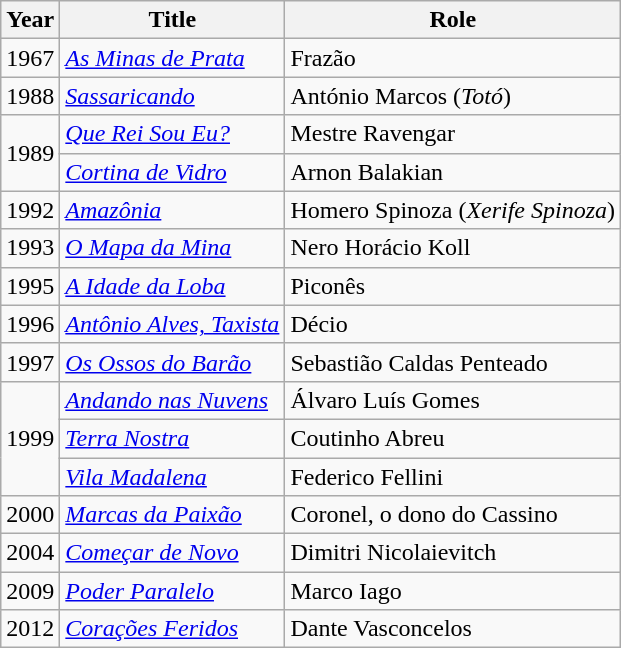<table class="wikitable">
<tr>
<th>Year</th>
<th>Title</th>
<th>Role</th>
</tr>
<tr>
<td>1967</td>
<td><em><a href='#'>As Minas de Prata</a></em></td>
<td>Frazão</td>
</tr>
<tr>
<td>1988</td>
<td><em><a href='#'>Sassaricando</a></em></td>
<td>António Marcos (<em>Totó</em>)</td>
</tr>
<tr>
<td rowspan="2">1989</td>
<td><em><a href='#'>Que Rei Sou Eu?</a></em></td>
<td>Mestre Ravengar</td>
</tr>
<tr>
<td><em><a href='#'>Cortina de Vidro</a></em></td>
<td>Arnon Balakian</td>
</tr>
<tr>
<td>1992</td>
<td><em><a href='#'>Amazônia</a></em></td>
<td>Homero Spinoza (<em>Xerife Spinoza</em>)</td>
</tr>
<tr>
<td>1993</td>
<td><em><a href='#'>O Mapa da Mina</a></em></td>
<td>Nero Horácio Koll</td>
</tr>
<tr>
<td>1995</td>
<td><em><a href='#'>A Idade da Loba</a></em></td>
<td>Piconês</td>
</tr>
<tr>
<td>1996</td>
<td><em><a href='#'>Antônio Alves, Taxista</a></em></td>
<td>Décio</td>
</tr>
<tr>
<td>1997</td>
<td><em><a href='#'>Os Ossos do Barão</a></em></td>
<td>Sebastião Caldas Penteado</td>
</tr>
<tr>
<td rowspan="3">1999</td>
<td><em><a href='#'>Andando nas Nuvens</a></em></td>
<td>Álvaro Luís Gomes</td>
</tr>
<tr>
<td><em><a href='#'>Terra Nostra</a></em></td>
<td>Coutinho Abreu</td>
</tr>
<tr>
<td><em><a href='#'>Vila Madalena</a></em></td>
<td>Federico Fellini</td>
</tr>
<tr>
<td>2000</td>
<td><em><a href='#'>Marcas da Paixão</a></em></td>
<td>Coronel, o dono do Cassino</td>
</tr>
<tr>
<td>2004</td>
<td><em><a href='#'>Começar de Novo</a></em></td>
<td>Dimitri Nicolaievitch</td>
</tr>
<tr>
<td>2009</td>
<td><em><a href='#'>Poder Paralelo</a></em></td>
<td>Marco Iago</td>
</tr>
<tr>
<td>2012</td>
<td><em><a href='#'>Corações Feridos</a></em></td>
<td>Dante Vasconcelos</td>
</tr>
</table>
